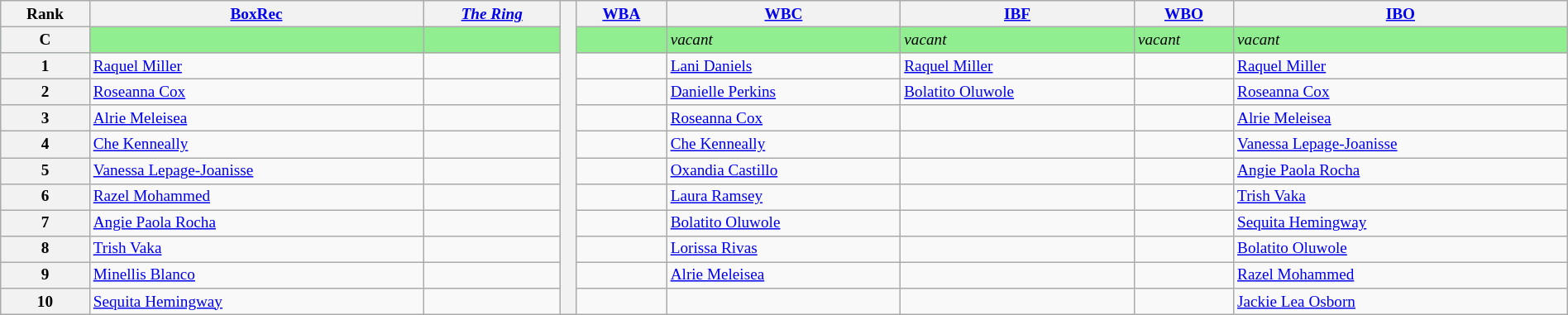<table class="wikitable" style="text-align:left; font-size:80%; width:100%;">
<tr>
<th>Rank</th>
<th><a href='#'>BoxRec</a></th>
<th><em><a href='#'>The Ring</a></em></th>
<th rowspan="12" style="width:1%;"></th>
<th><a href='#'>WBA</a></th>
<th><a href='#'>WBC</a></th>
<th><a href='#'>IBF</a></th>
<th><a href='#'>WBO</a></th>
<th><a href='#'>IBO</a></th>
</tr>
<tr style="background:lightgreen;">
<th scope="row">C</th>
<td></td>
<td></td>
<td></td>
<td><em>vacant</em></td>
<td><em>vacant</em></td>
<td><em>vacant</em></td>
<td><em>vacant</em></td>
</tr>
<tr>
<th scope="row">1</th>
<td> <a href='#'>Raquel Miller</a></td>
<td></td>
<td></td>
<td> <a href='#'>Lani Daniels</a></td>
<td> <a href='#'>Raquel Miller</a></td>
<td></td>
<td> <a href='#'>Raquel Miller</a></td>
</tr>
<tr>
<th scope="row">2</th>
<td> <a href='#'>Roseanna Cox</a></td>
<td></td>
<td></td>
<td> <a href='#'>Danielle Perkins</a></td>
<td> <a href='#'>Bolatito Oluwole</a></td>
<td></td>
<td> <a href='#'>Roseanna Cox</a></td>
</tr>
<tr>
<th scope="row">3</th>
<td> <a href='#'>Alrie Meleisea</a></td>
<td></td>
<td></td>
<td> <a href='#'>Roseanna Cox</a></td>
<td></td>
<td></td>
<td> <a href='#'>Alrie Meleisea</a></td>
</tr>
<tr>
<th scope="row">4</th>
<td> <a href='#'>Che Kenneally</a></td>
<td></td>
<td></td>
<td> <a href='#'>Che Kenneally</a></td>
<td></td>
<td></td>
<td> <a href='#'>Vanessa Lepage-Joanisse</a></td>
</tr>
<tr>
<th scope="row">5</th>
<td> <a href='#'>Vanessa Lepage-Joanisse</a></td>
<td></td>
<td></td>
<td> <a href='#'>Oxandia Castillo</a></td>
<td></td>
<td></td>
<td> <a href='#'>Angie Paola Rocha</a></td>
</tr>
<tr>
<th scope="row">6</th>
<td> <a href='#'>Razel Mohammed</a></td>
<td></td>
<td></td>
<td> <a href='#'>Laura Ramsey</a></td>
<td></td>
<td></td>
<td> <a href='#'>Trish Vaka</a></td>
</tr>
<tr>
<th scope="row">7</th>
<td> <a href='#'>Angie Paola Rocha</a></td>
<td></td>
<td></td>
<td> <a href='#'>Bolatito Oluwole</a></td>
<td></td>
<td></td>
<td> <a href='#'>Sequita Hemingway</a></td>
</tr>
<tr>
<th scope="row">8</th>
<td> <a href='#'>Trish Vaka</a></td>
<td></td>
<td></td>
<td> <a href='#'>Lorissa Rivas</a></td>
<td></td>
<td></td>
<td> <a href='#'>Bolatito Oluwole</a></td>
</tr>
<tr>
<th scope="row">9</th>
<td> <a href='#'>Minellis Blanco</a></td>
<td></td>
<td></td>
<td> <a href='#'>Alrie Meleisea</a></td>
<td></td>
<td></td>
<td> <a href='#'>Razel Mohammed</a></td>
</tr>
<tr>
<th scope="row">10</th>
<td> <a href='#'>Sequita Hemingway</a></td>
<td></td>
<td></td>
<td></td>
<td></td>
<td></td>
<td> <a href='#'>Jackie Lea Osborn</a></td>
</tr>
</table>
